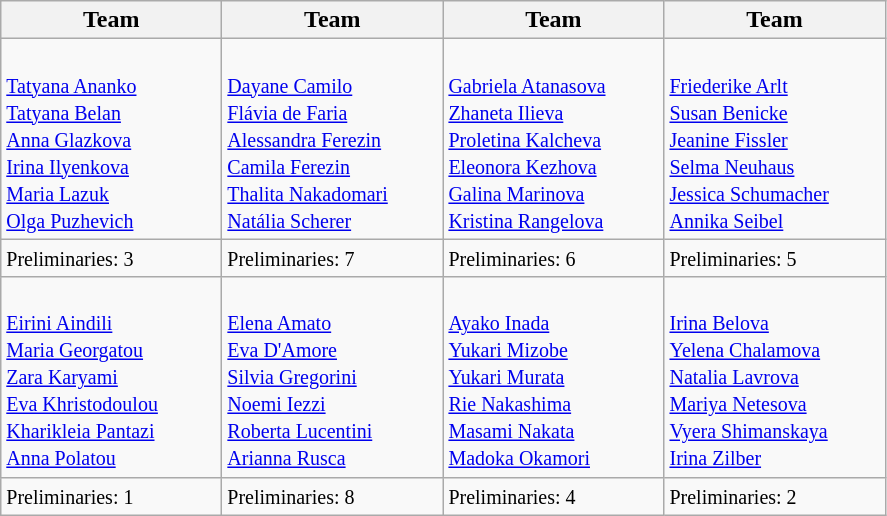<table class="wikitable" style="text-align:left;">
<tr>
<th scope="col" style="width:140px;">Team</th>
<th scope="col" style="width:140px;">Team</th>
<th scope="col" style="width:140px;">Team</th>
<th scope="col" style="width:140px;">Team</th>
</tr>
<tr>
<td><strong></strong><br><small><a href='#'>Tatyana Ananko</a><br><a href='#'>Tatyana Belan</a><br><a href='#'>Anna Glazkova</a><br><a href='#'>Irina Ilyenkova</a><br><a href='#'>Maria Lazuk</a><br><a href='#'>Olga Puzhevich</a></small></td>
<td><strong></strong><br><small><a href='#'>Dayane Camilo</a><br><a href='#'>Flávia de Faria</a><br><a href='#'>Alessandra Ferezin</a><br><a href='#'>Camila Ferezin</a><br><a href='#'>Thalita Nakadomari</a><br><a href='#'>Natália Scherer</a></small></td>
<td><strong></strong><br><small><a href='#'>Gabriela Atanasova</a><br><a href='#'>Zhaneta Ilieva</a><br><a href='#'>Proletina Kalcheva</a><br><a href='#'>Eleonora Kezhova</a><br><a href='#'>Galina Marinova</a><br><a href='#'>Kristina Rangelova</a></small></td>
<td><strong></strong><br><small><a href='#'>Friederike Arlt</a><br><a href='#'>Susan Benicke</a><br><a href='#'>Jeanine Fissler</a><br><a href='#'>Selma Neuhaus</a><br><a href='#'>Jessica Schumacher</a><br><a href='#'>Annika Seibel</a></small></td>
</tr>
<tr>
<td><small>Preliminaries: 3</small></td>
<td><small>Preliminaries: 7</small></td>
<td><small>Preliminaries: 6</small></td>
<td><small>Preliminaries: 5</small></td>
</tr>
<tr>
<td><strong></strong><br><small><a href='#'>Eirini Aindili</a><br><a href='#'>Maria Georgatou</a><br><a href='#'>Zara Karyami</a><br><a href='#'>Eva Khristodoulou</a><br><a href='#'>Kharikleia Pantazi</a><br><a href='#'>Anna Polatou</a></small></td>
<td><strong></strong><br><small><a href='#'>Elena Amato</a><br><a href='#'>Eva D'Amore</a><br><a href='#'>Silvia Gregorini</a><br><a href='#'>Noemi Iezzi</a><br><a href='#'>Roberta Lucentini</a><br><a href='#'>Arianna Rusca</a></small></td>
<td><strong></strong><br><small><a href='#'>Ayako Inada</a><br><a href='#'>Yukari Mizobe</a><br><a href='#'>Yukari Murata</a><br><a href='#'>Rie Nakashima</a><br><a href='#'>Masami Nakata</a><br><a href='#'>Madoka Okamori</a></small></td>
<td><strong></strong><br><small><a href='#'>Irina Belova</a><br><a href='#'>Yelena Chalamova</a><br><a href='#'>Natalia Lavrova</a><br><a href='#'>Mariya Netesova</a><br><a href='#'>Vyera Shimanskaya</a><br><a href='#'>Irina Zilber</a></small></td>
</tr>
<tr>
<td><small>Preliminaries: 1</small></td>
<td><small>Preliminaries: 8</small></td>
<td><small>Preliminaries: 4</small></td>
<td><small>Preliminaries: 2</small></td>
</tr>
</table>
